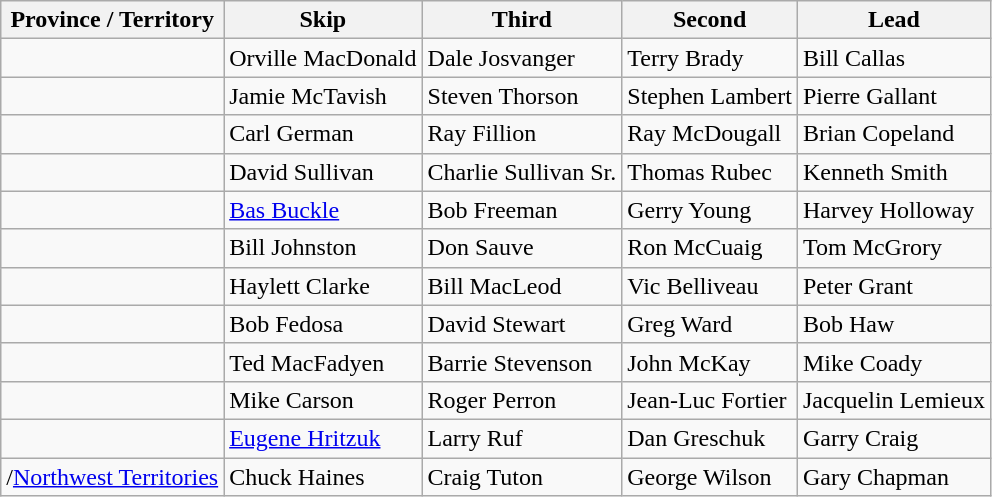<table class="wikitable">
<tr>
<th>Province / Territory</th>
<th>Skip</th>
<th>Third</th>
<th>Second</th>
<th>Lead</th>
</tr>
<tr>
<td></td>
<td>Orville MacDonald</td>
<td>Dale Josvanger</td>
<td>Terry Brady</td>
<td>Bill Callas</td>
</tr>
<tr>
<td></td>
<td>Jamie McTavish</td>
<td>Steven Thorson</td>
<td>Stephen Lambert</td>
<td>Pierre Gallant</td>
</tr>
<tr>
<td></td>
<td>Carl German</td>
<td>Ray Fillion</td>
<td>Ray McDougall</td>
<td>Brian Copeland</td>
</tr>
<tr>
<td></td>
<td>David Sullivan</td>
<td>Charlie Sullivan Sr.</td>
<td>Thomas Rubec</td>
<td>Kenneth Smith</td>
</tr>
<tr>
<td></td>
<td><a href='#'>Bas Buckle</a></td>
<td>Bob Freeman</td>
<td>Gerry Young</td>
<td>Harvey Holloway</td>
</tr>
<tr>
<td></td>
<td>Bill Johnston</td>
<td>Don Sauve</td>
<td>Ron McCuaig</td>
<td>Tom McGrory</td>
</tr>
<tr>
<td></td>
<td>Haylett Clarke</td>
<td>Bill MacLeod</td>
<td>Vic Belliveau</td>
<td>Peter Grant</td>
</tr>
<tr>
<td></td>
<td>Bob Fedosa</td>
<td>David Stewart</td>
<td>Greg Ward</td>
<td>Bob Haw</td>
</tr>
<tr>
<td></td>
<td>Ted MacFadyen</td>
<td>Barrie Stevenson</td>
<td>John McKay</td>
<td>Mike Coady</td>
</tr>
<tr>
<td></td>
<td>Mike Carson</td>
<td>Roger Perron</td>
<td>Jean-Luc Fortier</td>
<td>Jacquelin Lemieux</td>
</tr>
<tr>
<td></td>
<td><a href='#'>Eugene Hritzuk</a></td>
<td>Larry Ruf</td>
<td>Dan Greschuk</td>
<td>Garry Craig</td>
</tr>
<tr>
<td>/<a href='#'>Northwest Territories</a></td>
<td>Chuck Haines</td>
<td>Craig Tuton</td>
<td>George Wilson</td>
<td>Gary Chapman</td>
</tr>
</table>
